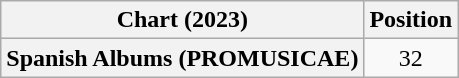<table class="wikitable plainrowheaders" style="text-align:center">
<tr>
<th scope="col">Chart (2023)</th>
<th scope="col">Position</th>
</tr>
<tr>
<th scope="row">Spanish Albums (PROMUSICAE)</th>
<td>32</td>
</tr>
</table>
